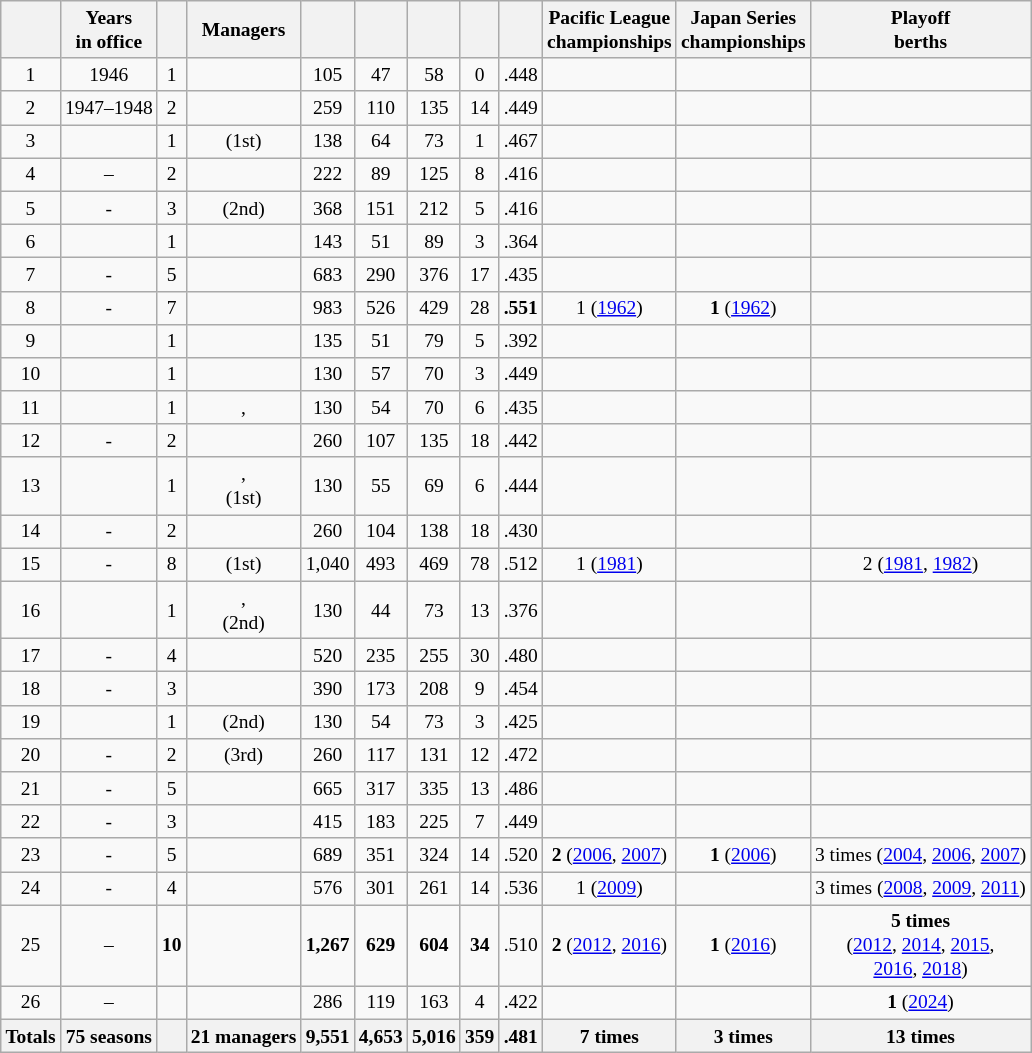<table Class="wikitable sortable"style="text-align:center;white-space:nowrap; font-size: small;">
<tr>
<th></th>
<th>Years<br>in office</th>
<th></th>
<th>Managers</th>
<th></th>
<th></th>
<th></th>
<th></th>
<th></th>
<th>Pacific League<br>championships</th>
<th>Japan Series<br>championships</th>
<th>Playoff<br>berths</th>
</tr>
<tr>
<td>1</td>
<td>1946</td>
<td>1</td>
<td></td>
<td>105</td>
<td>47</td>
<td>58</td>
<td>0</td>
<td>.448</td>
<td></td>
<td></td>
<td></td>
</tr>
<tr>
<td>2</td>
<td>1947–1948</td>
<td>2</td>
<td></td>
<td>259</td>
<td>110</td>
<td>135</td>
<td>14</td>
<td>.449</td>
<td></td>
<td></td>
<td></td>
</tr>
<tr>
<td>3</td>
<td></td>
<td>1</td>
<td> (1st)</td>
<td>138</td>
<td>64</td>
<td>73</td>
<td>1</td>
<td>.467</td>
<td></td>
<td></td>
<td></td>
</tr>
<tr>
<td>4</td>
<td>–</td>
<td>2</td>
<td></td>
<td>222</td>
<td>89</td>
<td>125</td>
<td>8</td>
<td>.416</td>
<td></td>
<td></td>
<td></td>
</tr>
<tr>
<td>5</td>
<td>-</td>
<td>3</td>
<td> (2nd)</td>
<td>368</td>
<td>151</td>
<td>212</td>
<td>5</td>
<td>.416</td>
<td></td>
<td></td>
<td></td>
</tr>
<tr>
<td>6</td>
<td></td>
<td>1</td>
<td></td>
<td>143</td>
<td>51</td>
<td>89</td>
<td>3</td>
<td>.364</td>
<td></td>
<td></td>
<td></td>
</tr>
<tr>
<td>7</td>
<td>-</td>
<td>5</td>
<td></td>
<td>683</td>
<td>290</td>
<td>376</td>
<td>17</td>
<td>.435</td>
<td></td>
<td></td>
<td></td>
</tr>
<tr>
<td>8</td>
<td>-</td>
<td>7</td>
<td></td>
<td>983</td>
<td>526</td>
<td>429</td>
<td>28</td>
<td><strong>.551</strong></td>
<td>1 (<a href='#'>1962</a>)</td>
<td><strong>1</strong> (<a href='#'>1962</a>)</td>
<td></td>
</tr>
<tr>
<td>9</td>
<td></td>
<td>1</td>
<td></td>
<td>135</td>
<td>51</td>
<td>79</td>
<td>5</td>
<td>.392</td>
<td></td>
<td></td>
<td></td>
</tr>
<tr>
<td>10</td>
<td></td>
<td>1</td>
<td></td>
<td>130</td>
<td>57</td>
<td>70</td>
<td>3</td>
<td>.449</td>
<td></td>
<td></td>
<td></td>
</tr>
<tr>
<td>11</td>
<td></td>
<td>1</td>
<td>,<br></td>
<td>130</td>
<td>54</td>
<td>70</td>
<td>6</td>
<td>.435</td>
<td></td>
<td></td>
<td></td>
</tr>
<tr>
<td>12</td>
<td>-</td>
<td>2</td>
<td></td>
<td>260</td>
<td>107</td>
<td>135</td>
<td>18</td>
<td>.442</td>
<td></td>
<td></td>
<td></td>
</tr>
<tr>
<td>13</td>
<td></td>
<td>1</td>
<td>,<br> (1st)</td>
<td>130</td>
<td>55</td>
<td>69</td>
<td>6</td>
<td>.444</td>
<td></td>
<td></td>
<td></td>
</tr>
<tr>
<td>14</td>
<td>-</td>
<td>2</td>
<td></td>
<td>260</td>
<td>104</td>
<td>138</td>
<td>18</td>
<td>.430</td>
<td></td>
<td></td>
<td></td>
</tr>
<tr>
<td>15</td>
<td>-</td>
<td>8</td>
<td> (1st)</td>
<td>1,040</td>
<td>493</td>
<td>469</td>
<td>78</td>
<td>.512</td>
<td>1 (<a href='#'>1981</a>)</td>
<td></td>
<td>2 (<a href='#'>1981</a>, <a href='#'>1982</a>)</td>
</tr>
<tr>
<td>16</td>
<td></td>
<td>1</td>
<td>,<br> (2nd)</td>
<td>130</td>
<td>44</td>
<td>73</td>
<td>13</td>
<td>.376</td>
<td></td>
<td></td>
<td></td>
</tr>
<tr>
<td>17</td>
<td>-</td>
<td>4</td>
<td></td>
<td>520</td>
<td>235</td>
<td>255</td>
<td>30</td>
<td>.480</td>
<td></td>
<td></td>
<td></td>
</tr>
<tr>
<td>18</td>
<td>-</td>
<td>3</td>
<td></td>
<td>390</td>
<td>173</td>
<td>208</td>
<td>9</td>
<td>.454</td>
<td></td>
<td></td>
<td></td>
</tr>
<tr>
<td>19</td>
<td></td>
<td>1</td>
<td> (2nd)</td>
<td>130</td>
<td>54</td>
<td>73</td>
<td>3</td>
<td>.425</td>
<td></td>
<td></td>
<td></td>
</tr>
<tr>
<td>20</td>
<td>-</td>
<td>2</td>
<td> (3rd)</td>
<td>260</td>
<td>117</td>
<td>131</td>
<td>12</td>
<td>.472</td>
<td></td>
<td></td>
<td></td>
</tr>
<tr>
<td>21</td>
<td>-</td>
<td>5</td>
<td></td>
<td>665</td>
<td>317</td>
<td>335</td>
<td>13</td>
<td>.486</td>
<td></td>
<td></td>
<td></td>
</tr>
<tr>
<td>22</td>
<td>-</td>
<td>3</td>
<td></td>
<td>415</td>
<td>183</td>
<td>225</td>
<td>7</td>
<td>.449</td>
<td></td>
<td></td>
<td></td>
</tr>
<tr>
<td>23</td>
<td>-</td>
<td>5</td>
<td></td>
<td>689</td>
<td>351</td>
<td>324</td>
<td>14</td>
<td>.520</td>
<td><strong>2</strong> (<a href='#'>2006</a>, <a href='#'>2007</a>)</td>
<td><strong>1</strong> (<a href='#'>2006</a>)</td>
<td>3 times (<a href='#'>2004</a>, <a href='#'>2006</a>, <a href='#'>2007</a>)</td>
</tr>
<tr>
<td>24</td>
<td>-</td>
<td>4</td>
<td></td>
<td>576</td>
<td>301</td>
<td>261</td>
<td>14</td>
<td>.536</td>
<td>1 (<a href='#'>2009</a>)</td>
<td></td>
<td>3 times (<a href='#'>2008</a>, <a href='#'>2009</a>, <a href='#'>2011</a>)</td>
</tr>
<tr>
<td>25</td>
<td>–</td>
<td><strong>10</strong></td>
<td></td>
<td><strong>1,267</strong></td>
<td><strong>629</strong></td>
<td><strong>604</strong></td>
<td><strong>34</strong></td>
<td>.510</td>
<td><strong>2</strong> (<a href='#'>2012</a>, <a href='#'>2016</a>)</td>
<td><strong>1</strong> (<a href='#'>2016</a>)</td>
<td><strong>5 times</strong><br>(<a href='#'>2012</a>, <a href='#'>2014</a>, <a href='#'>2015</a>,<br><a href='#'>2016</a>, <a href='#'>2018</a>)</td>
</tr>
<tr>
<td>26</td>
<td>–</td>
<td></td>
<td></td>
<td>286</td>
<td>119</td>
<td>163</td>
<td>4</td>
<td>.422</td>
<td></td>
<td></td>
<td><strong>1</strong> (<a href='#'>2024</a>)</td>
</tr>
<tr class="sortbottom">
<th scope="row" style="text-align:center"><strong>Totals</strong></th>
<th>75 seasons</th>
<th></th>
<th>21 managers</th>
<th>9,551</th>
<th>4,653</th>
<th>5,016</th>
<th>359</th>
<th>.481</th>
<th>7 times</th>
<th>3 times</th>
<th>13 times</th>
</tr>
</table>
